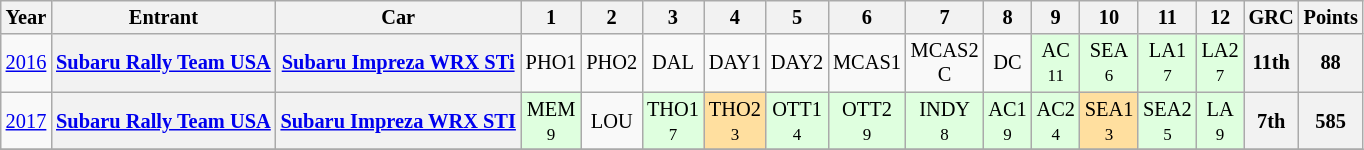<table class="wikitable" border="1" style="text-align:center; font-size:85%;">
<tr>
<th>Year</th>
<th>Entrant</th>
<th>Car</th>
<th>1</th>
<th>2</th>
<th>3</th>
<th>4</th>
<th>5</th>
<th>6</th>
<th>7</th>
<th>8</th>
<th>9</th>
<th>10</th>
<th>11</th>
<th>12</th>
<th>GRC</th>
<th>Points</th>
</tr>
<tr>
<td><a href='#'>2016</a></td>
<th nowrap><a href='#'>Subaru Rally Team USA</a></th>
<th nowrap><a href='#'>Subaru Impreza WRX STi</a></th>
<td>PHO1<br><small></small></td>
<td>PHO2<br><small></small></td>
<td>DAL<br><small></small></td>
<td>DAY1<br><small></small></td>
<td>DAY2<br><small></small></td>
<td>MCAS1<br><small></small></td>
<td>MCAS2<br>C<br></td>
<td>DC<br><small></small></td>
<td style="background:#DFFFDF;">AC<br><small>11</small></td>
<td style="background:#DFFFDF;">SEA<br><small>6</small></td>
<td style="background:#DFFFDF;">LA1<br><small>7</small></td>
<td style="background:#DFFFDF;">LA2<br><small>7</small></td>
<th>11th</th>
<th>88</th>
</tr>
<tr>
<td><a href='#'>2017</a></td>
<th nowrap><a href='#'>Subaru Rally Team USA</a></th>
<th nowrap><a href='#'>Subaru Impreza WRX STI</a></th>
<td style="background:#DFFFDF;">MEM<br><small>9</small></td>
<td>LOU<br><small></small></td>
<td style="background:#DFFFDF;">THO1<br><small>7</small></td>
<td style="background:#FFDF9F;">THO2<br><small>3</small></td>
<td style="background:#DFFFDF;">OTT1<br><small>4</small></td>
<td style="background:#DFFFDF;">OTT2<br><small>9</small></td>
<td style="background:#DFFFDF;">INDY<br><small>8</small></td>
<td style="background:#DFFFDF;">AC1<br><small>9</small></td>
<td style="background:#DFFFDF;">AC2<br><small>4</small></td>
<td style="background:#FFDF9F;">SEA1<br><small>3</small></td>
<td style="background:#DFFFDF;">SEA2<br><small>5</small></td>
<td style="background:#DFFFDF;">LA<br><small>9</small></td>
<th>7th</th>
<th>585</th>
</tr>
<tr>
</tr>
</table>
